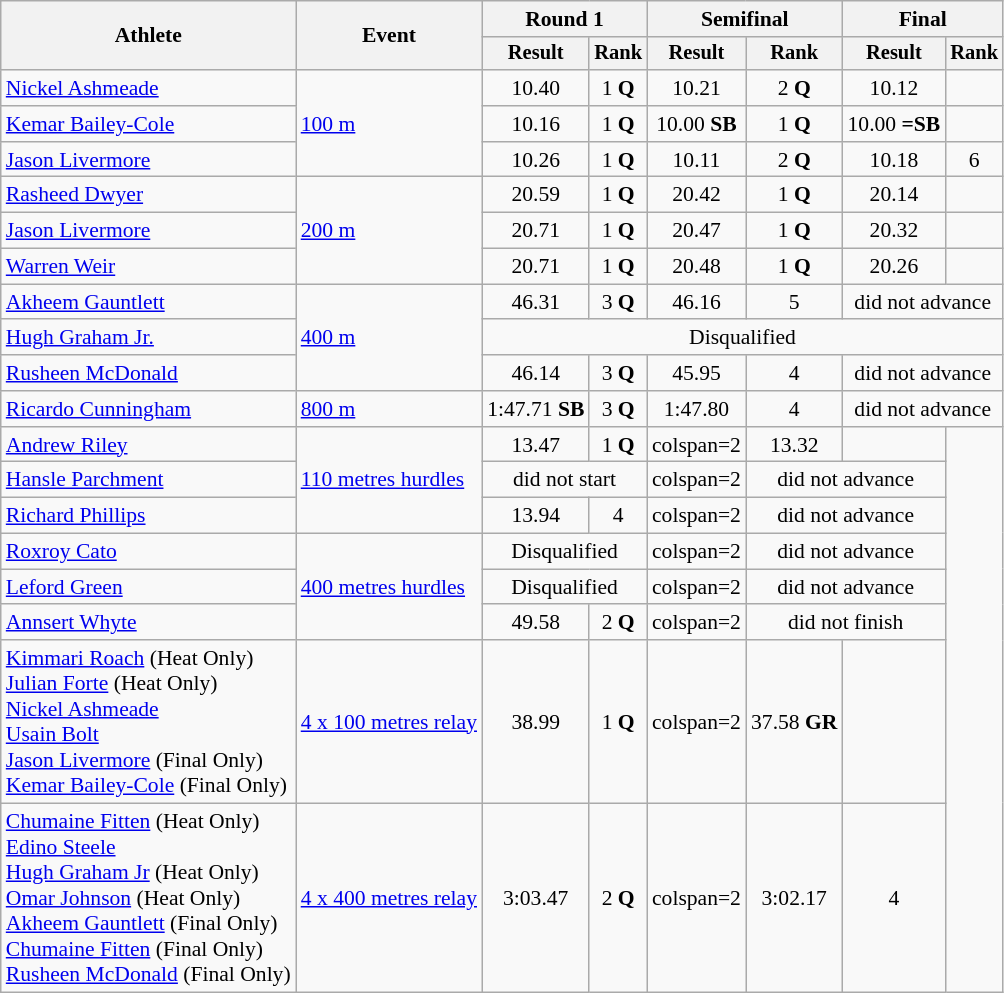<table class=wikitable style="font-size:90%">
<tr>
<th rowspan="2">Athlete</th>
<th rowspan="2">Event</th>
<th colspan="2">Round 1</th>
<th colspan="2">Semifinal</th>
<th colspan="2">Final</th>
</tr>
<tr style="font-size:95%">
<th>Result</th>
<th>Rank</th>
<th>Result</th>
<th>Rank</th>
<th>Result</th>
<th>Rank</th>
</tr>
<tr align=center>
<td align=left><a href='#'>Nickel Ashmeade</a></td>
<td align=left rowspan="3"><a href='#'>100 m</a></td>
<td>10.40</td>
<td>1 <strong>Q</strong></td>
<td>10.21</td>
<td>2 <strong>Q</strong></td>
<td>10.12</td>
<td></td>
</tr>
<tr align=center>
<td align=left><a href='#'>Kemar Bailey-Cole</a></td>
<td>10.16</td>
<td>1 <strong>Q</strong></td>
<td>10.00 <strong>SB</strong></td>
<td>1 <strong>Q</strong></td>
<td>10.00 <strong>=SB</strong></td>
<td></td>
</tr>
<tr align=center>
<td align=left><a href='#'>Jason Livermore</a></td>
<td>10.26</td>
<td>1 <strong>Q</strong></td>
<td>10.11</td>
<td>2 <strong>Q</strong></td>
<td>10.18</td>
<td>6</td>
</tr>
<tr align=center>
<td align=left><a href='#'>Rasheed Dwyer</a></td>
<td align=left rowspan="3"><a href='#'>200 m</a></td>
<td>20.59</td>
<td>1 <strong>Q</strong></td>
<td>20.42</td>
<td>1 <strong>Q</strong></td>
<td>20.14</td>
<td></td>
</tr>
<tr align=center>
<td align=left><a href='#'>Jason Livermore</a></td>
<td>20.71</td>
<td>1 <strong>Q</strong></td>
<td>20.47</td>
<td>1 <strong>Q</strong></td>
<td>20.32</td>
<td></td>
</tr>
<tr align=center>
<td align=left><a href='#'>Warren Weir</a></td>
<td>20.71</td>
<td>1 <strong>Q</strong></td>
<td>20.48</td>
<td>1 <strong>Q</strong></td>
<td>20.26</td>
<td></td>
</tr>
<tr align=center>
<td align=left><a href='#'>Akheem Gauntlett</a></td>
<td align=left rowspan="3"><a href='#'>400 m</a></td>
<td>46.31</td>
<td>3 <strong>Q</strong></td>
<td>46.16</td>
<td>5</td>
<td colspan=2>did not advance</td>
</tr>
<tr align=center>
<td align=left><a href='#'>Hugh Graham Jr.</a></td>
<td colspan=6>Disqualified</td>
</tr>
<tr align=center>
<td align=left><a href='#'>Rusheen McDonald</a></td>
<td>46.14</td>
<td>3 <strong>Q</strong></td>
<td>45.95</td>
<td>4</td>
<td colspan=2>did not advance</td>
</tr>
<tr align=center>
<td align=left><a href='#'>Ricardo Cunningham</a></td>
<td align=left><a href='#'>800 m</a></td>
<td>1:47.71 <strong>SB</strong></td>
<td>3 <strong>Q</strong></td>
<td>1:47.80</td>
<td>4</td>
<td colspan=2>did not advance</td>
</tr>
<tr align=center>
<td align=left><a href='#'>Andrew Riley</a></td>
<td align=left rowspan="3"><a href='#'>110 metres hurdles</a></td>
<td>13.47</td>
<td>1 <strong>Q</strong></td>
<td>colspan=2 </td>
<td>13.32</td>
<td></td>
</tr>
<tr align=center>
<td align=left><a href='#'>Hansle Parchment</a></td>
<td colspan=2>did not start</td>
<td>colspan=2 </td>
<td colspan=2>did not advance</td>
</tr>
<tr align=center>
<td align=left><a href='#'>Richard Phillips</a></td>
<td>13.94</td>
<td>4</td>
<td>colspan=2 </td>
<td colspan=2>did not advance</td>
</tr>
<tr align=center>
<td align=left><a href='#'>Roxroy Cato</a></td>
<td align=left rowspan="3"><a href='#'>400 metres hurdles</a></td>
<td colspan="2">Disqualified</td>
<td>colspan=2 </td>
<td colspan="2">did not advance</td>
</tr>
<tr align=center>
<td align=left><a href='#'>Leford Green</a></td>
<td colspan="2">Disqualified</td>
<td>colspan=2 </td>
<td colspan="2">did not advance</td>
</tr>
<tr align=center>
<td align=left><a href='#'>Annsert Whyte</a></td>
<td>49.58</td>
<td>2 <strong>Q</strong></td>
<td>colspan=2 </td>
<td colspan="2">did not finish</td>
</tr>
<tr align=center>
<td align=left><a href='#'>Kimmari Roach</a> (Heat Only)<br><a href='#'>Julian Forte</a> (Heat Only) <br><a href='#'>Nickel Ashmeade</a><br><a href='#'>Usain Bolt</a><br><a href='#'>Jason Livermore</a> (Final Only)<br><a href='#'>Kemar Bailey-Cole</a> (Final Only)</td>
<td align=left><a href='#'>4 x 100 metres relay</a></td>
<td>38.99</td>
<td>1 <strong>Q</strong></td>
<td>colspan=2 </td>
<td>37.58 <strong>GR</strong></td>
<td></td>
</tr>
<tr align=center>
<td align=left><a href='#'>Chumaine Fitten</a> (Heat Only)<br><a href='#'>Edino Steele</a><br><a href='#'>Hugh Graham Jr</a> (Heat Only) <br><a href='#'>Omar Johnson</a> (Heat Only)<br><a href='#'>Akheem Gauntlett</a> (Final Only)<br><a href='#'>Chumaine Fitten</a> (Final Only)<br><a href='#'>Rusheen McDonald</a> (Final Only)</td>
<td align=left><a href='#'>4 x 400 metres relay</a></td>
<td>3:03.47</td>
<td>2 <strong>Q</strong></td>
<td>colspan=2 </td>
<td>3:02.17</td>
<td>4</td>
</tr>
</table>
